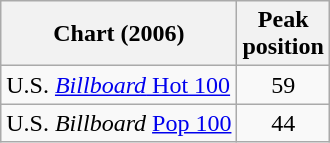<table class="wikitable sortable">
<tr>
<th align="left">Chart (2006)</th>
<th align="left">Peak<br>position</th>
</tr>
<tr>
<td align="left">U.S. <a href='#'><em>Billboard</em> Hot 100</a></td>
<td style="text-align:center;">59</td>
</tr>
<tr>
<td align="left">U.S. <em>Billboard</em> <a href='#'>Pop 100</a></td>
<td style="text-align:center;">44</td>
</tr>
</table>
